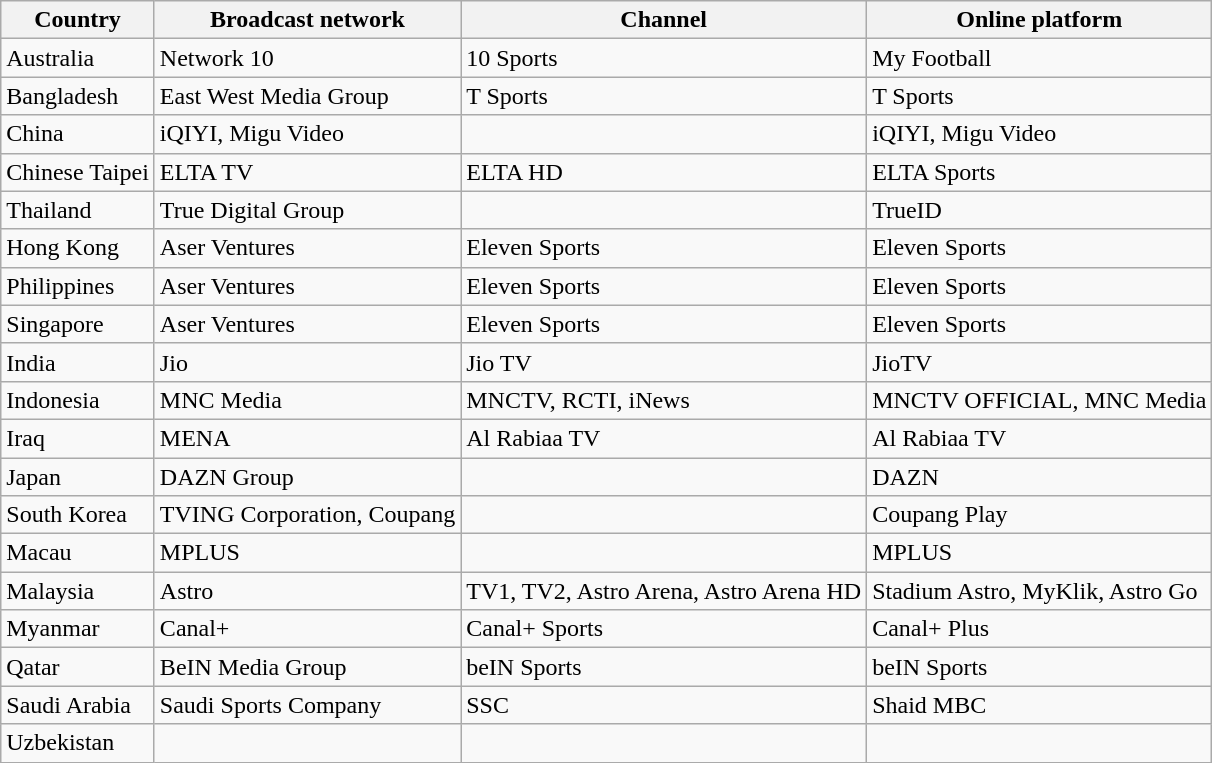<table class="wikitable sortable">
<tr>
<th>Country</th>
<th>Broadcast network</th>
<th>Channel</th>
<th>Online platform</th>
</tr>
<tr>
<td>Australia</td>
<td>Network 10</td>
<td>10 Sports</td>
<td>My Football</td>
</tr>
<tr>
<td>Bangladesh</td>
<td>East West Media Group</td>
<td>T Sports</td>
<td>T Sports</td>
</tr>
<tr>
<td>China</td>
<td>iQIYI, Migu Video</td>
<td></td>
<td>iQIYI, Migu Video</td>
</tr>
<tr>
<td>Chinese Taipei</td>
<td>ELTA TV</td>
<td>ELTA HD</td>
<td>ELTA Sports</td>
</tr>
<tr>
<td>Thailand</td>
<td>True Digital Group</td>
<td></td>
<td>TrueID</td>
</tr>
<tr>
<td>Hong Kong</td>
<td>Aser Ventures</td>
<td>Eleven Sports</td>
<td>Eleven Sports</td>
</tr>
<tr>
<td>Philippines</td>
<td>Aser Ventures</td>
<td>Eleven Sports</td>
<td>Eleven Sports</td>
</tr>
<tr>
<td>Singapore</td>
<td>Aser Ventures</td>
<td>Eleven Sports</td>
<td>Eleven Sports</td>
</tr>
<tr>
<td>India</td>
<td>Jio</td>
<td>Jio TV</td>
<td>JioTV</td>
</tr>
<tr>
<td>Indonesia</td>
<td>MNC Media</td>
<td>MNCTV, RCTI, iNews</td>
<td>MNCTV OFFICIAL, MNC Media</td>
</tr>
<tr>
<td>Iraq</td>
<td>MENA</td>
<td>Al Rabiaa TV</td>
<td>Al Rabiaa TV</td>
</tr>
<tr>
<td>Japan</td>
<td>DAZN Group</td>
<td></td>
<td>DAZN</td>
</tr>
<tr>
<td>South Korea</td>
<td>TVING Corporation, Coupang</td>
<td></td>
<td>Coupang Play</td>
</tr>
<tr>
<td>Macau</td>
<td>MPLUS</td>
<td></td>
<td>MPLUS</td>
</tr>
<tr>
<td>Malaysia</td>
<td>Astro</td>
<td>TV1, TV2, Astro Arena, Astro Arena HD</td>
<td>Stadium Astro, MyKlik, Astro Go</td>
</tr>
<tr>
<td>Myanmar</td>
<td>Canal+</td>
<td>Canal+ Sports</td>
<td>Canal+ Plus</td>
</tr>
<tr>
<td>Qatar</td>
<td>BeIN Media Group</td>
<td>beIN Sports</td>
<td>beIN Sports</td>
</tr>
<tr>
<td>Saudi Arabia</td>
<td>Saudi Sports Company</td>
<td>SSC</td>
<td>Shaid MBC</td>
</tr>
<tr>
<td>Uzbekistan</td>
<td></td>
<td></td>
<td></td>
</tr>
</table>
